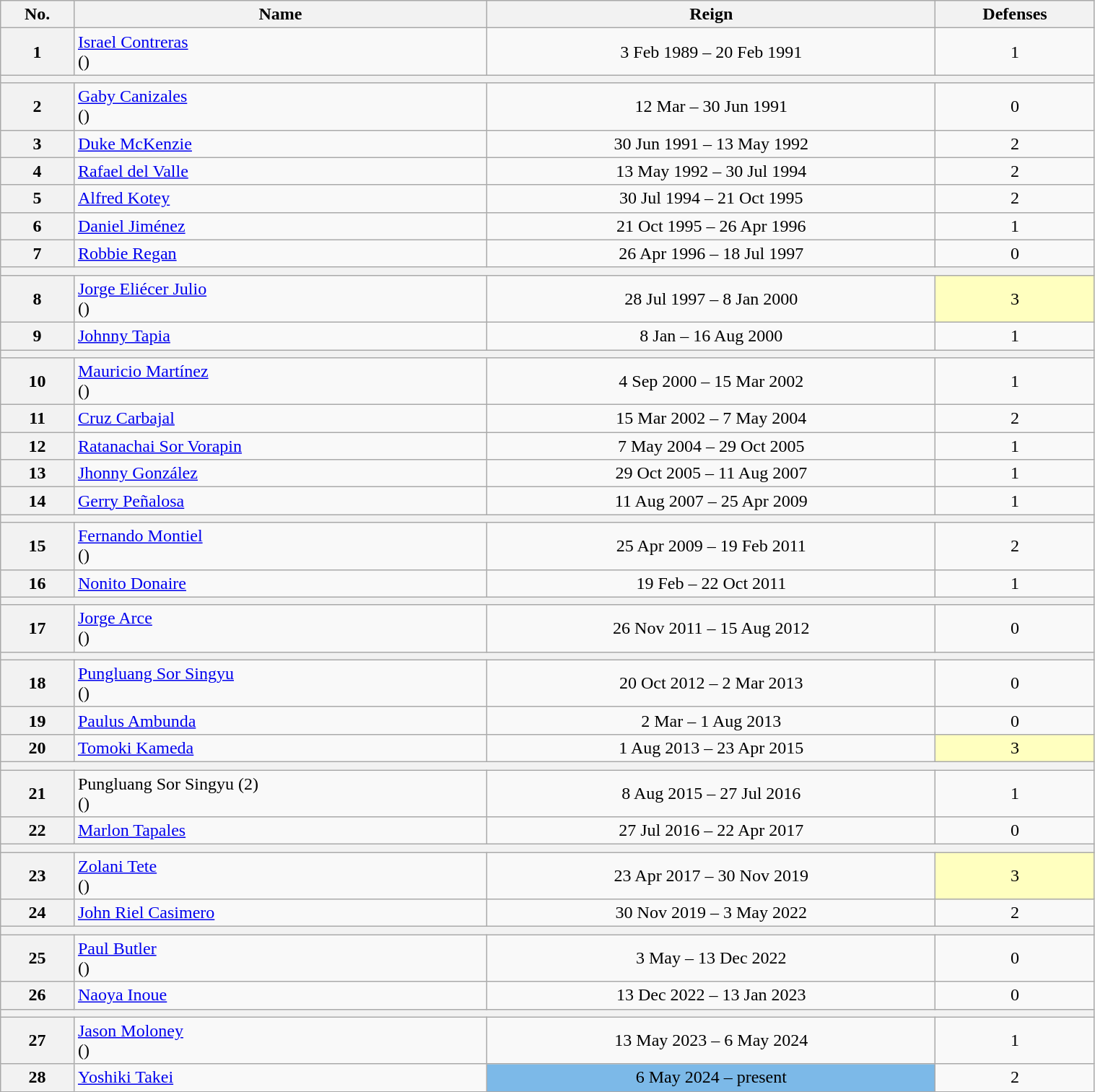<table class="wikitable sortable" style="width:80%;">
<tr>
<th>No.</th>
<th>Name</th>
<th>Reign</th>
<th>Defenses</th>
</tr>
<tr align=center>
<th>1</th>
<td align=left><a href='#'>Israel Contreras</a><br>()</td>
<td>3 Feb 1989 – 20 Feb 1991</td>
<td>1</td>
</tr>
<tr align=center>
<th colspan="4"></th>
</tr>
<tr align=center>
<th>2</th>
<td align=left><a href='#'>Gaby Canizales</a><br>()</td>
<td>12 Mar – 30 Jun 1991</td>
<td>0</td>
</tr>
<tr align=center>
<th>3</th>
<td align=left><a href='#'>Duke McKenzie</a></td>
<td>30 Jun 1991 – 13 May 1992</td>
<td>2</td>
</tr>
<tr align=center>
<th>4</th>
<td align=left><a href='#'>Rafael del Valle</a></td>
<td>13 May 1992 – 30 Jul 1994</td>
<td>2</td>
</tr>
<tr align=center>
<th>5</th>
<td align=left><a href='#'>Alfred Kotey</a></td>
<td>30 Jul 1994 – 21 Oct 1995</td>
<td>2</td>
</tr>
<tr align=center>
<th>6</th>
<td align=left><a href='#'>Daniel Jiménez</a></td>
<td>21 Oct 1995 – 26 Apr 1996</td>
<td>1</td>
</tr>
<tr align=center>
<th>7</th>
<td align=left><a href='#'>Robbie Regan</a></td>
<td>26 Apr 1996 – 18 Jul 1997</td>
<td>0</td>
</tr>
<tr align=center>
<th colspan="4"></th>
</tr>
<tr align=center>
<th>8</th>
<td align=left><a href='#'>Jorge Eliécer Julio</a><br>()</td>
<td>28 Jul 1997 – 8 Jan 2000</td>
<td style="background:#ffffbf;">3</td>
</tr>
<tr align=center>
<th>9</th>
<td align=left><a href='#'>Johnny Tapia</a></td>
<td>8 Jan – 16 Aug 2000</td>
<td>1</td>
</tr>
<tr align=center>
<th colspan="4"></th>
</tr>
<tr align=center>
<th>10</th>
<td align=left><a href='#'>Mauricio Martínez</a><br>()</td>
<td>4 Sep 2000 – 15 Mar 2002</td>
<td>1</td>
</tr>
<tr align=center>
<th>11</th>
<td align=left><a href='#'>Cruz Carbajal</a></td>
<td>15 Mar 2002 – 7 May 2004</td>
<td>2</td>
</tr>
<tr align=center>
<th>12</th>
<td align=left><a href='#'>Ratanachai Sor Vorapin</a></td>
<td>7 May 2004 – 29 Oct 2005</td>
<td>1</td>
</tr>
<tr align=center>
<th>13</th>
<td align=left><a href='#'>Jhonny González</a></td>
<td>29 Oct 2005 – 11 Aug 2007</td>
<td>1</td>
</tr>
<tr align=center>
<th>14</th>
<td align=left><a href='#'>Gerry Peñalosa</a></td>
<td>11 Aug 2007 – 25 Apr 2009</td>
<td>1</td>
</tr>
<tr align=center>
<th colspan="4"></th>
</tr>
<tr align=center>
<th>15</th>
<td align=left><a href='#'>Fernando Montiel</a><br>()</td>
<td>25 Apr 2009 – 19 Feb 2011</td>
<td>2</td>
</tr>
<tr align=center>
<th>16</th>
<td align=left><a href='#'>Nonito Donaire</a></td>
<td>19 Feb – 22 Oct 2011</td>
<td>1</td>
</tr>
<tr align=center>
<th colspan="4"></th>
</tr>
<tr align=center>
<th>17</th>
<td align=left><a href='#'>Jorge Arce</a><br>()</td>
<td>26 Nov 2011 – 15 Aug 2012</td>
<td>0</td>
</tr>
<tr align=center>
<th colspan="4"></th>
</tr>
<tr align=center>
<th>18</th>
<td align=left><a href='#'>Pungluang Sor Singyu</a><br>()</td>
<td>20 Oct 2012 – 2 Mar 2013</td>
<td>0</td>
</tr>
<tr align=center>
<th>19</th>
<td align=left><a href='#'>Paulus Ambunda</a></td>
<td>2 Mar – 1 Aug 2013</td>
<td>0</td>
</tr>
<tr align=center>
<th>20</th>
<td align=left><a href='#'>Tomoki Kameda</a></td>
<td>1 Aug 2013 – 23 Apr 2015</td>
<td style="background:#ffffbf;">3</td>
</tr>
<tr align=center>
<th colspan="4"></th>
</tr>
<tr align=center>
<th>21</th>
<td align=left>Pungluang Sor Singyu (2)<br>()</td>
<td>8 Aug 2015 – 27 Jul 2016</td>
<td>1</td>
</tr>
<tr align=center>
<th>22</th>
<td align=left><a href='#'>Marlon Tapales</a></td>
<td>27 Jul 2016 – 22 Apr 2017</td>
<td>0</td>
</tr>
<tr align=center>
<th colspan="4"></th>
</tr>
<tr align=center>
<th>23</th>
<td align=left><a href='#'>Zolani Tete</a><br>()</td>
<td>23 Apr 2017 – 30 Nov 2019</td>
<td style="background:#ffffbf;">3</td>
</tr>
<tr align=center>
<th>24</th>
<td align=left><a href='#'>John Riel Casimero</a></td>
<td>30 Nov 2019 – 3 May 2022</td>
<td>2</td>
</tr>
<tr align=center>
<th colspan="4"></th>
</tr>
<tr align=center>
<th>25</th>
<td align=left><a href='#'>Paul Butler</a><br>()</td>
<td>3 May – 13 Dec 2022</td>
<td>0</td>
</tr>
<tr align=center>
<th>26</th>
<td align=left><a href='#'>Naoya Inoue</a></td>
<td>13 Dec 2022 – 13 Jan 2023</td>
<td>0</td>
</tr>
<tr align=center>
<th colspan="4"></th>
</tr>
<tr align=center>
<th>27</th>
<td align=left><a href='#'>Jason Moloney</a><br>()</td>
<td>13 May 2023 – 6 May 2024</td>
<td>1</td>
</tr>
<tr align=center>
<th>28</th>
<td align=left><a href='#'>Yoshiki Takei</a></td>
<td style="background:#7CB9E8;">6 May 2024 – present</td>
<td>2</td>
</tr>
</table>
